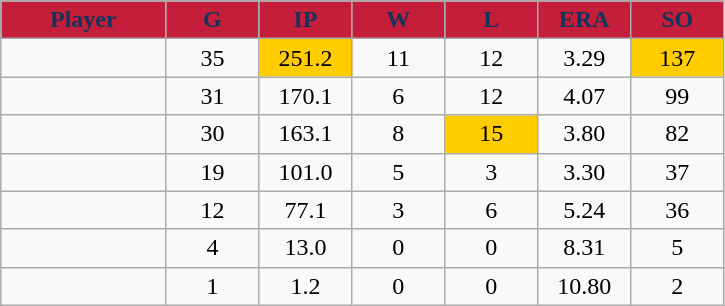<table class="wikitable sortable">
<tr>
<th style="background:#C41E3A;color:#14345B;" width="16%">Player</th>
<th style="background:#C41E3A;color:#14345B;" width="9%">G</th>
<th style="background:#C41E3A;color:#14345B;" width="9%">IP</th>
<th style="background:#C41E3A;color:#14345B;" width="9%">W</th>
<th style="background:#C41E3A;color:#14345B;" width="9%">L</th>
<th style="background:#C41E3A;color:#14345B;" width="9%">ERA</th>
<th style="background:#C41E3A;color:#14345B;" width="9%">SO</th>
</tr>
<tr align="center">
<td></td>
<td>35</td>
<td bgcolor="#FFCC00">251.2</td>
<td>11</td>
<td>12</td>
<td>3.29</td>
<td bgcolor="#FFCC00">137</td>
</tr>
<tr align="center">
<td></td>
<td>31</td>
<td>170.1</td>
<td>6</td>
<td>12</td>
<td>4.07</td>
<td>99</td>
</tr>
<tr align="center">
<td></td>
<td>30</td>
<td>163.1</td>
<td>8</td>
<td bgcolor="#FFCC00">15</td>
<td>3.80</td>
<td>82</td>
</tr>
<tr align="center">
<td></td>
<td>19</td>
<td>101.0</td>
<td>5</td>
<td>3</td>
<td>3.30</td>
<td>37</td>
</tr>
<tr align="center">
<td></td>
<td>12</td>
<td>77.1</td>
<td>3</td>
<td>6</td>
<td>5.24</td>
<td>36</td>
</tr>
<tr align="center">
<td></td>
<td>4</td>
<td>13.0</td>
<td>0</td>
<td>0</td>
<td>8.31</td>
<td>5</td>
</tr>
<tr align="center">
<td></td>
<td>1</td>
<td>1.2</td>
<td>0</td>
<td>0</td>
<td>10.80</td>
<td>2</td>
</tr>
</table>
